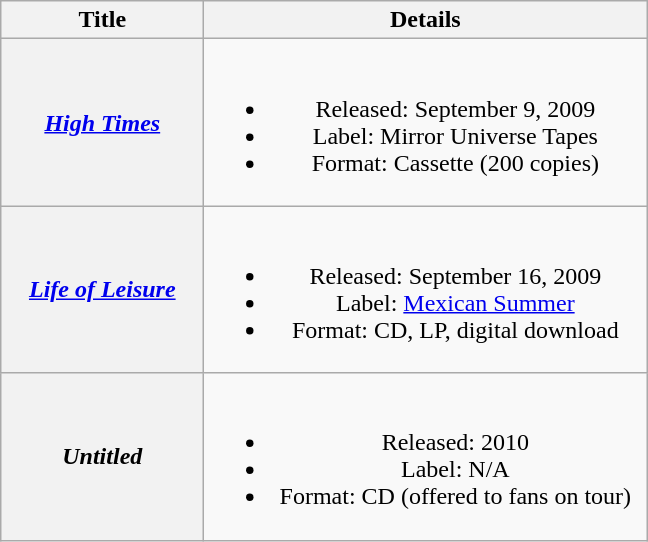<table class="wikitable plainrowheaders" style="text-align:center;">
<tr>
<th scope="col" style="width:8em;">Title</th>
<th scope="col" style="width:18em;">Details</th>
</tr>
<tr>
<th scope="row"><em><a href='#'>High Times</a></em></th>
<td><br><ul><li>Released: September 9, 2009</li><li>Label: Mirror Universe Tapes</li><li>Format: Cassette (200 copies)</li></ul></td>
</tr>
<tr>
<th scope="row"><em><a href='#'>Life of Leisure</a></em></th>
<td><br><ul><li>Released: September 16, 2009</li><li>Label: <a href='#'>Mexican Summer</a></li><li>Format: CD, LP, digital download</li></ul></td>
</tr>
<tr>
<th scope="row"><em>Untitled</em></th>
<td><br><ul><li>Released: 2010</li><li>Label: N/A</li><li>Format: CD (offered to fans on tour)</li></ul></td>
</tr>
</table>
